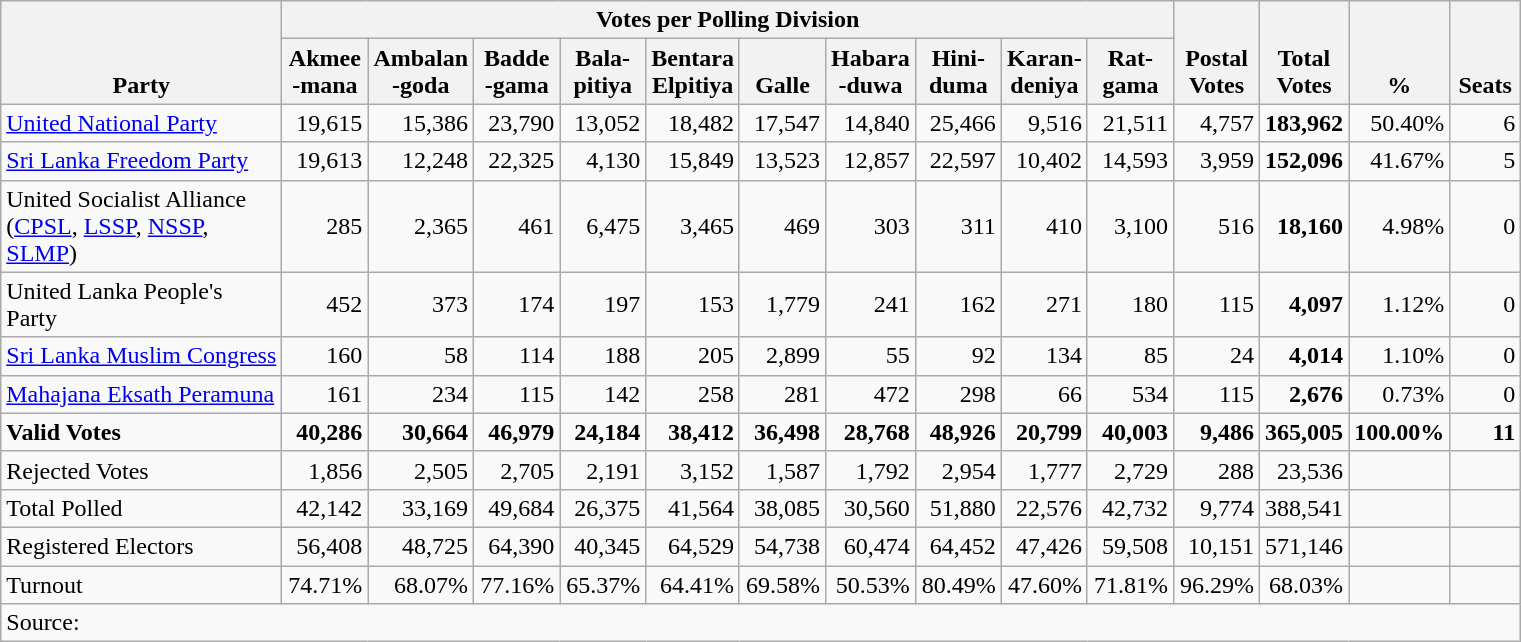<table class="wikitable" border="1" style="text-align:right;">
<tr>
<th rowspan="2" align="left" valign="bottom" width="180">Party</th>
<th colspan="10">Votes per Polling Division</th>
<th rowspan="2" align="center" valign="bottom" width="50">Postal<br>Votes</th>
<th rowspan="2" align="center" valign="bottom" width="50">Total Votes</th>
<th rowspan="2" align="center" valign="bottom" width="50">%</th>
<th rowspan="2" align="center" valign="bottom" width="40">Seats</th>
</tr>
<tr>
<th align="center" valign="bottom" width="50">Akmee<br>-mana</th>
<th align="center" valign="bottom" width="50">Ambalan<br>-goda</th>
<th align="center" valign="bottom" width="50">Badde<br>-gama</th>
<th align="center" valign="bottom" width="50">Bala-<br>pitiya</th>
<th align="center" valign="bottom" width="50">Bentara<br>Elpitiya</th>
<th align="center" valign="bottom" width="50">Galle</th>
<th align="center" valign="bottom" width="50">Habara<br>-duwa</th>
<th align="center" valign="bottom" width="50">Hini-<br>duma</th>
<th align="center" valign="bottom" width="50">Karan-<br>deniya</th>
<th align="center" valign="bottom" width="50">Rat-<br>gama</th>
</tr>
<tr>
<td align="left"><a href='#'>United National Party</a></td>
<td>19,615</td>
<td>15,386</td>
<td>23,790</td>
<td>13,052</td>
<td>18,482</td>
<td>17,547</td>
<td>14,840</td>
<td>25,466</td>
<td>9,516</td>
<td>21,511</td>
<td>4,757</td>
<td><strong>183,962</strong></td>
<td>50.40%</td>
<td>6</td>
</tr>
<tr>
<td align="left"><a href='#'>Sri Lanka Freedom Party</a></td>
<td>19,613</td>
<td>12,248</td>
<td>22,325</td>
<td>4,130</td>
<td>15,849</td>
<td>13,523</td>
<td>12,857</td>
<td>22,597</td>
<td>10,402</td>
<td>14,593</td>
<td>3,959</td>
<td><strong>152,096</strong></td>
<td>41.67%</td>
<td>5</td>
</tr>
<tr>
<td align="left">United Socialist Alliance<br>(<a href='#'>CPSL</a>, <a href='#'>LSSP</a>, <a href='#'>NSSP</a>, <a href='#'>SLMP</a>)</td>
<td>285</td>
<td>2,365</td>
<td>461</td>
<td>6,475</td>
<td>3,465</td>
<td>469</td>
<td>303</td>
<td>311</td>
<td>410</td>
<td>3,100</td>
<td>516</td>
<td><strong>18,160</strong></td>
<td>4.98%</td>
<td>0</td>
</tr>
<tr>
<td align="left">United Lanka People's Party</td>
<td>452</td>
<td>373</td>
<td>174</td>
<td>197</td>
<td>153</td>
<td>1,779</td>
<td>241</td>
<td>162</td>
<td>271</td>
<td>180</td>
<td>115</td>
<td><strong>4,097</strong></td>
<td>1.12%</td>
<td>0</td>
</tr>
<tr>
<td align="left"><a href='#'>Sri Lanka Muslim Congress</a></td>
<td>160</td>
<td>58</td>
<td>114</td>
<td>188</td>
<td>205</td>
<td>2,899</td>
<td>55</td>
<td>92</td>
<td>134</td>
<td>85</td>
<td>24</td>
<td><strong>4,014</strong></td>
<td>1.10%</td>
<td>0</td>
</tr>
<tr>
<td align="left"><a href='#'>Mahajana Eksath Peramuna</a></td>
<td>161</td>
<td>234</td>
<td>115</td>
<td>142</td>
<td>258</td>
<td>281</td>
<td>472</td>
<td>298</td>
<td>66</td>
<td>534</td>
<td>115</td>
<td><strong>2,676</strong></td>
<td>0.73%</td>
<td>0</td>
</tr>
<tr>
<td align="left"><strong>Valid Votes</strong></td>
<td><strong>40,286</strong></td>
<td><strong>30,664</strong></td>
<td><strong>46,979</strong></td>
<td><strong>24,184</strong></td>
<td><strong>38,412</strong></td>
<td><strong>36,498</strong></td>
<td><strong>28,768</strong></td>
<td><strong>48,926</strong></td>
<td><strong>20,799</strong></td>
<td><strong>40,003</strong></td>
<td><strong>9,486</strong></td>
<td><strong>365,005</strong></td>
<td><strong>100.00%</strong></td>
<td><strong>11</strong></td>
</tr>
<tr>
<td align="left">Rejected Votes</td>
<td>1,856</td>
<td>2,505</td>
<td>2,705</td>
<td>2,191</td>
<td>3,152</td>
<td>1,587</td>
<td>1,792</td>
<td>2,954</td>
<td>1,777</td>
<td>2,729</td>
<td>288</td>
<td>23,536</td>
<td></td>
<td></td>
</tr>
<tr>
<td align="left">Total Polled</td>
<td>42,142</td>
<td>33,169</td>
<td>49,684</td>
<td>26,375</td>
<td>41,564</td>
<td>38,085</td>
<td>30,560</td>
<td>51,880</td>
<td>22,576</td>
<td>42,732</td>
<td>9,774</td>
<td>388,541</td>
<td></td>
<td></td>
</tr>
<tr>
<td align="left">Registered Electors</td>
<td>56,408</td>
<td>48,725</td>
<td>64,390</td>
<td>40,345</td>
<td>64,529</td>
<td>54,738</td>
<td>60,474</td>
<td>64,452</td>
<td>47,426</td>
<td>59,508</td>
<td>10,151</td>
<td>571,146</td>
<td></td>
<td></td>
</tr>
<tr>
<td align="left">Turnout</td>
<td>74.71%</td>
<td>68.07%</td>
<td>77.16%</td>
<td>65.37%</td>
<td>64.41%</td>
<td>69.58%</td>
<td>50.53%</td>
<td>80.49%</td>
<td>47.60%</td>
<td>71.81%</td>
<td>96.29%</td>
<td>68.03%</td>
<td></td>
<td></td>
</tr>
<tr>
<td colspan="16" align="left">Source:</td>
</tr>
</table>
